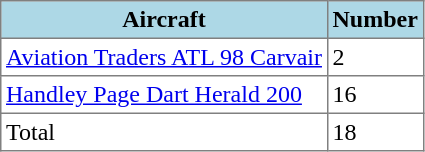<table class="toccolours" border="1" cellpadding="3" style="border-collapse:collapse">
<tr bgcolor=lightblue>
<th>Aircraft</th>
<th>Number</th>
</tr>
<tr>
<td><a href='#'>Aviation Traders ATL 98 Carvair</a></td>
<td>2</td>
</tr>
<tr>
<td><a href='#'>Handley Page Dart Herald 200</a></td>
<td>16</td>
</tr>
<tr>
<td>Total</td>
<td>18</td>
</tr>
</table>
